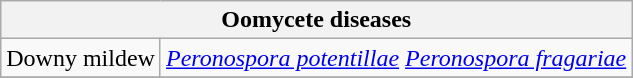<table class="wikitable" style="clear">
<tr>
<th colspan=2><strong>Oomycete diseases</strong><br></th>
</tr>
<tr>
<td>Downy mildew</td>
<td><em><a href='#'>Peronospora potentillae</a></em>  <em><a href='#'>Peronospora fragariae</a></em><br></td>
</tr>
<tr>
</tr>
</table>
